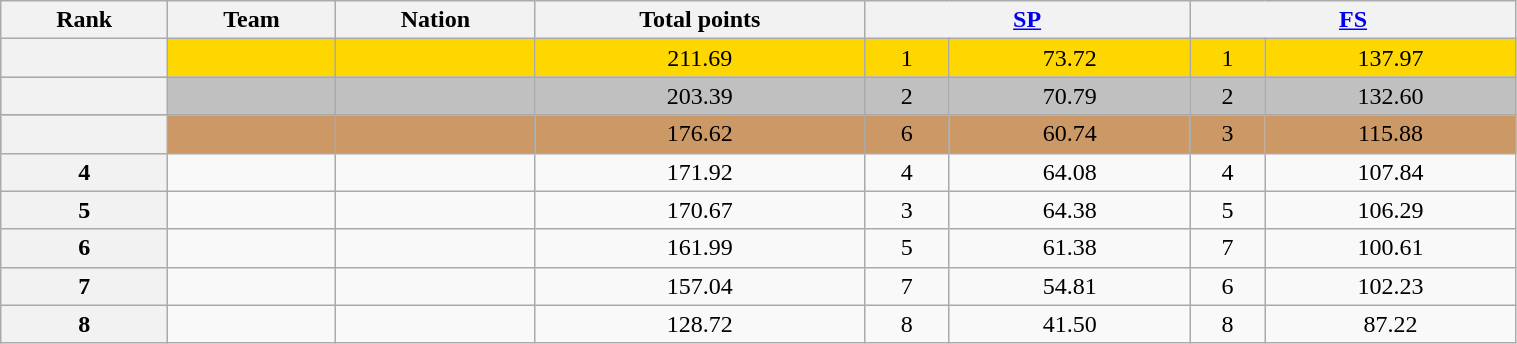<table class="wikitable sortable" style="text-align:center;" width="80%">
<tr>
<th scope="col">Rank</th>
<th scope="col">Team</th>
<th scope="col">Nation</th>
<th scope="col">Total points</th>
<th scope="col" colspan="2" width="80px"><a href='#'>SP</a></th>
<th scope="col" colspan="2" width="80px"><a href='#'>FS</a></th>
</tr>
<tr bgcolor="gold">
<th scope="row"></th>
<td align="left"></td>
<td align="left"></td>
<td>211.69</td>
<td>1</td>
<td>73.72</td>
<td>1</td>
<td>137.97</td>
</tr>
<tr bgcolor="silver">
<th scope="row"></th>
<td align="left"></td>
<td align="left"></td>
<td>203.39</td>
<td>2</td>
<td>70.79</td>
<td>2</td>
<td>132.60</td>
</tr>
<tr bgcolor="cc9966">
<th scope="row"></th>
<td align="left"></td>
<td align="left"></td>
<td>176.62</td>
<td>6</td>
<td>60.74</td>
<td>3</td>
<td>115.88</td>
</tr>
<tr>
<th scope="row">4</th>
<td align="left"></td>
<td align="left"></td>
<td>171.92</td>
<td>4</td>
<td>64.08</td>
<td>4</td>
<td>107.84</td>
</tr>
<tr>
<th scope="row">5</th>
<td align="left"></td>
<td align="left"></td>
<td>170.67</td>
<td>3</td>
<td>64.38</td>
<td>5</td>
<td>106.29</td>
</tr>
<tr>
<th scope="row">6</th>
<td align="left"></td>
<td align="left"></td>
<td>161.99</td>
<td>5</td>
<td>61.38</td>
<td>7</td>
<td>100.61</td>
</tr>
<tr>
<th scope="row">7</th>
<td align="left"></td>
<td align="left"></td>
<td>157.04</td>
<td>7</td>
<td>54.81</td>
<td>6</td>
<td>102.23</td>
</tr>
<tr>
<th scope="row">8</th>
<td align="left"></td>
<td align="left"></td>
<td>128.72</td>
<td>8</td>
<td>41.50</td>
<td>8</td>
<td>87.22</td>
</tr>
</table>
